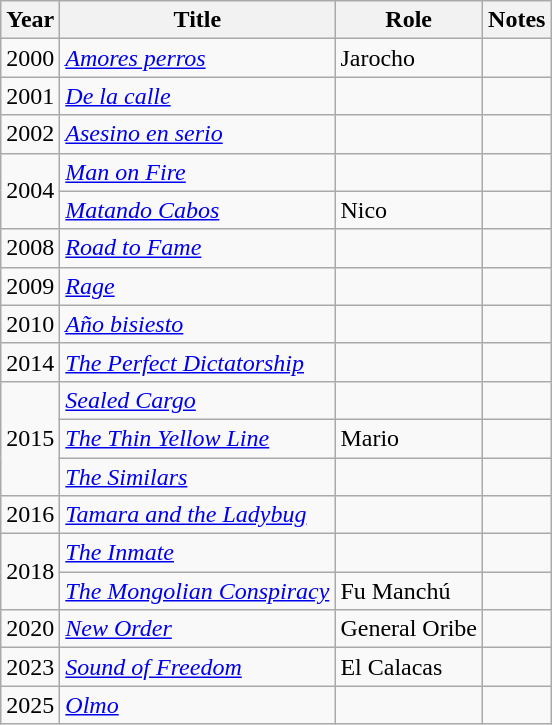<table class="wikitable sortable">
<tr>
<th>Year</th>
<th>Title</th>
<th>Role</th>
<th class="unsortable">Notes</th>
</tr>
<tr>
<td>2000</td>
<td><em><a href='#'>Amores perros</a></em></td>
<td>Jarocho</td>
<td></td>
</tr>
<tr>
<td>2001</td>
<td><em><a href='#'>De la calle</a></em></td>
<td></td>
<td></td>
</tr>
<tr>
<td>2002</td>
<td><em><a href='#'>Asesino en serio</a></em></td>
<td></td>
<td></td>
</tr>
<tr>
<td rowspan=2>2004</td>
<td><em><a href='#'>Man on Fire</a></em></td>
<td></td>
<td></td>
</tr>
<tr>
<td><em><a href='#'>Matando Cabos</a></em></td>
<td>Nico</td>
<td></td>
</tr>
<tr>
<td>2008</td>
<td><em><a href='#'>Road to Fame</a></em></td>
<td></td>
<td></td>
</tr>
<tr>
<td>2009</td>
<td><em><a href='#'>Rage</a></em></td>
<td></td>
<td></td>
</tr>
<tr>
<td>2010</td>
<td><em><a href='#'>Año bisiesto</a></em></td>
<td></td>
<td></td>
</tr>
<tr>
<td>2014</td>
<td><em><a href='#'>The Perfect Dictatorship</a></em></td>
<td></td>
<td></td>
</tr>
<tr>
<td rowspan=3>2015</td>
<td><em><a href='#'>Sealed Cargo</a></em></td>
<td></td>
<td></td>
</tr>
<tr>
<td><em><a href='#'>The Thin Yellow Line</a></em></td>
<td>Mario</td>
<td></td>
</tr>
<tr>
<td><em><a href='#'>The Similars</a></em></td>
<td></td>
<td></td>
</tr>
<tr>
<td>2016</td>
<td><em><a href='#'>Tamara and the Ladybug</a></em></td>
<td></td>
<td></td>
</tr>
<tr>
<td rowspan="2">2018</td>
<td><em><a href='#'>The Inmate</a></em></td>
<td></td>
<td></td>
</tr>
<tr>
<td><em><a href='#'>The Mongolian Conspiracy</a></em></td>
<td>Fu Manchú</td>
<td></td>
</tr>
<tr>
<td>2020</td>
<td><em><a href='#'>New Order</a></em></td>
<td>General Oribe</td>
<td></td>
</tr>
<tr>
<td>2023</td>
<td><em><a href='#'>Sound of Freedom</a></em></td>
<td>El Calacas</td>
<td></td>
</tr>
<tr>
<td>2025</td>
<td><em><a href='#'>Olmo</a></em></td>
<td></td>
<td></td>
</tr>
</table>
